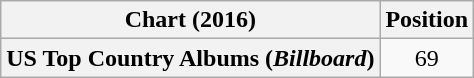<table class="wikitable plainrowheaders" style="text-align:center">
<tr>
<th scope="col">Chart (2016)</th>
<th scope="col">Position</th>
</tr>
<tr>
<th scope="row">US Top Country Albums (<em>Billboard</em>)</th>
<td>69</td>
</tr>
</table>
